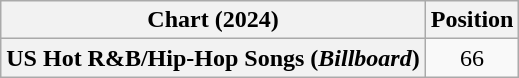<table class="wikitable plainrowheaders" style="text-align:center">
<tr>
<th scope="col">Chart (2024)</th>
<th scope="col">Position</th>
</tr>
<tr>
<th scope="row">US Hot R&B/Hip-Hop Songs (<em>Billboard</em>)</th>
<td>66</td>
</tr>
</table>
